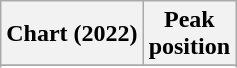<table class="wikitable sortable plainrowheaders" style="text-align:center;">
<tr>
<th scope="col">Chart (2022)</th>
<th scope="col">Peak<br>position</th>
</tr>
<tr>
</tr>
<tr>
</tr>
</table>
